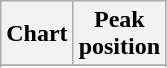<table class="wikitable sortable">
<tr>
<th>Chart</th>
<th>Peak<br>position</th>
</tr>
<tr>
</tr>
<tr>
</tr>
<tr>
</tr>
<tr>
</tr>
<tr>
</tr>
<tr>
</tr>
</table>
